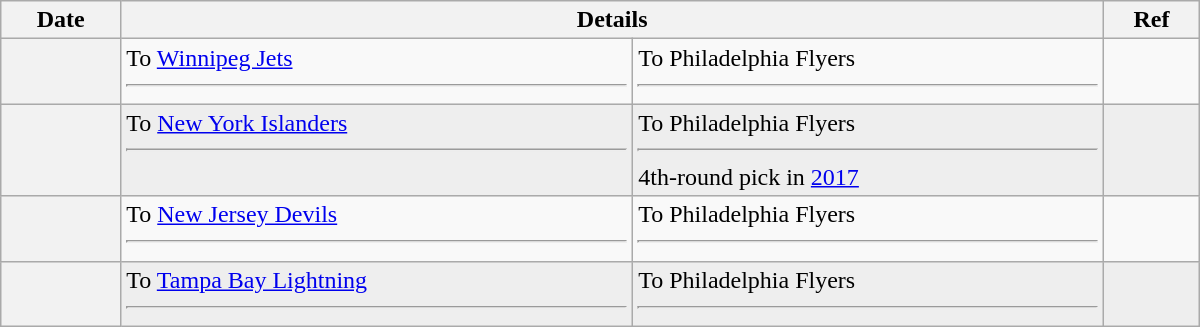<table class="wikitable plainrowheaders" style="width: 50em;">
<tr>
<th scope="col">Date</th>
<th scope="col" colspan="2">Details</th>
<th scope="col">Ref</th>
</tr>
<tr>
<th scope="row"></th>
<td valign="top">To <a href='#'>Winnipeg Jets</a> <hr> </td>
<td valign="top">To Philadelphia Flyers <hr> </td>
<td></td>
</tr>
<tr style="background:#eee;">
<th scope="row"></th>
<td valign="top">To <a href='#'>New York Islanders</a> <hr> </td>
<td valign="top">To Philadelphia Flyers <hr> 4th-round pick in <a href='#'>2017</a></td>
<td></td>
</tr>
<tr>
<th scope="row"></th>
<td valign="top">To <a href='#'>New Jersey Devils</a> <hr> </td>
<td valign="top">To Philadelphia Flyers <hr> </td>
<td></td>
</tr>
<tr style="background:#eee;">
<th scope="row"></th>
<td valign="top">To <a href='#'>Tampa Bay Lightning</a> <hr> </td>
<td valign="top">To Philadelphia Flyers <hr> </td>
<td></td>
</tr>
</table>
